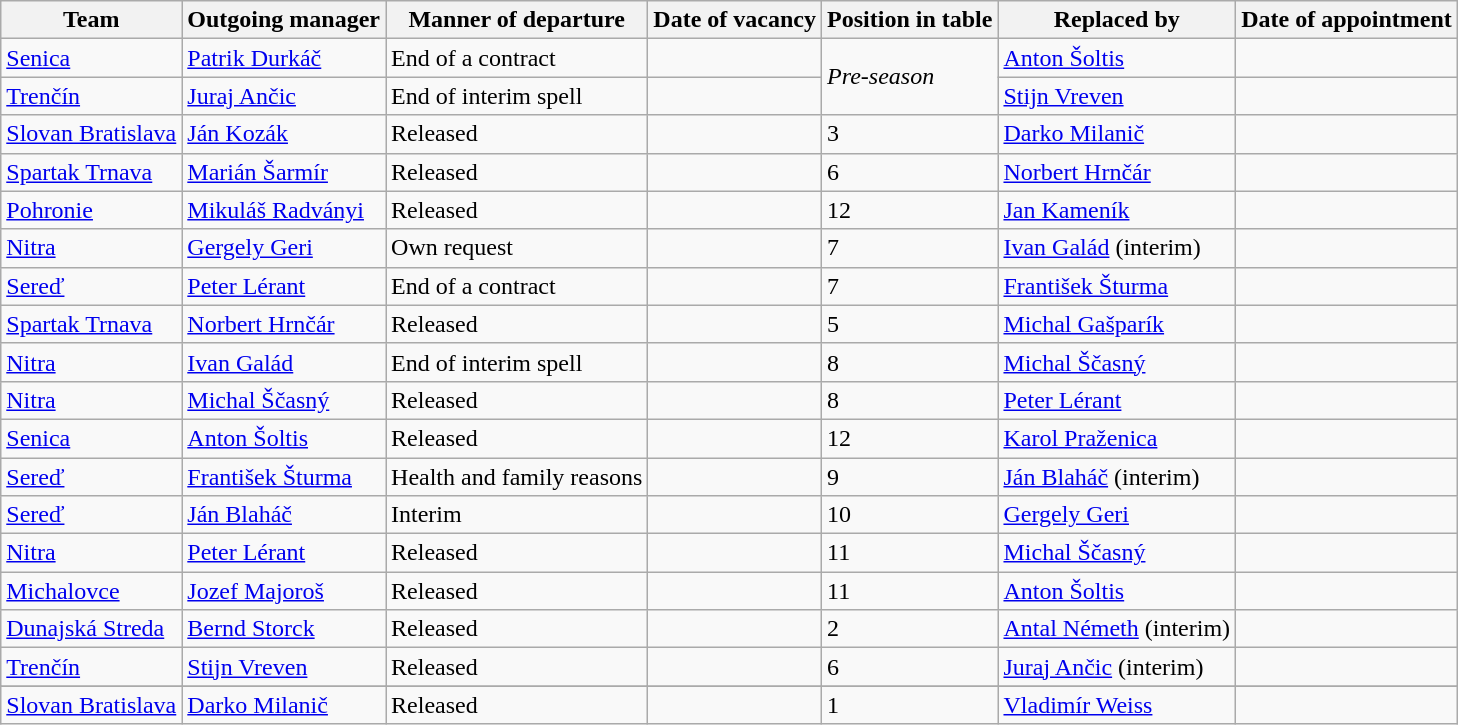<table class="wikitable sortable">
<tr>
<th>Team</th>
<th>Outgoing manager</th>
<th>Manner of departure</th>
<th>Date of vacancy</th>
<th>Position in table</th>
<th>Replaced by</th>
<th>Date of appointment</th>
</tr>
<tr>
<td><a href='#'>Senica</a></td>
<td> <a href='#'>Patrik Durkáč</a></td>
<td>End of a contract</td>
<td></td>
<td rowspan=2><em>Pre-season</em></td>
<td> <a href='#'>Anton Šoltis</a></td>
<td></td>
</tr>
<tr>
<td><a href='#'>Trenčín</a></td>
<td> <a href='#'>Juraj Ančic</a></td>
<td>End of interim spell</td>
<td></td>
<td> <a href='#'>Stijn Vreven</a></td>
<td></td>
</tr>
<tr>
<td><a href='#'>Slovan Bratislava</a></td>
<td> <a href='#'>Ján Kozák</a></td>
<td>Released</td>
<td></td>
<td>3</td>
<td> <a href='#'>Darko Milanič</a></td>
<td></td>
</tr>
<tr>
<td><a href='#'>Spartak Trnava</a></td>
<td> <a href='#'>Marián Šarmír</a></td>
<td>Released</td>
<td></td>
<td>6</td>
<td> <a href='#'>Norbert Hrnčár</a></td>
<td></td>
</tr>
<tr>
<td><a href='#'>Pohronie</a></td>
<td> <a href='#'>Mikuláš Radványi</a></td>
<td>Released</td>
<td></td>
<td>12</td>
<td> <a href='#'>Jan Kameník</a></td>
<td></td>
</tr>
<tr>
<td><a href='#'>Nitra</a></td>
<td> <a href='#'>Gergely Geri</a></td>
<td>Own request</td>
<td></td>
<td>7</td>
<td> <a href='#'>Ivan Galád</a> (interim)</td>
<td></td>
</tr>
<tr>
<td><a href='#'>Sereď</a></td>
<td> <a href='#'>Peter Lérant</a></td>
<td>End of a contract</td>
<td></td>
<td>7</td>
<td> <a href='#'>František Šturma</a></td>
<td></td>
</tr>
<tr>
<td><a href='#'>Spartak Trnava</a></td>
<td> <a href='#'>Norbert Hrnčár</a></td>
<td>Released</td>
<td></td>
<td>5</td>
<td> <a href='#'>Michal Gašparík</a></td>
<td></td>
</tr>
<tr>
<td><a href='#'>Nitra</a></td>
<td> <a href='#'>Ivan Galád</a></td>
<td>End of interim spell</td>
<td></td>
<td>8</td>
<td> <a href='#'>Michal Ščasný</a></td>
<td></td>
</tr>
<tr>
<td><a href='#'>Nitra</a></td>
<td> <a href='#'>Michal Ščasný</a></td>
<td>Released</td>
<td></td>
<td>8</td>
<td> <a href='#'>Peter Lérant</a></td>
<td></td>
</tr>
<tr>
<td><a href='#'>Senica</a></td>
<td>  <a href='#'>Anton Šoltis</a></td>
<td>Released</td>
<td></td>
<td>12</td>
<td>  <a href='#'>Karol Praženica</a></td>
<td></td>
</tr>
<tr>
<td><a href='#'>Sereď</a></td>
<td>  <a href='#'>František Šturma</a></td>
<td>Health and family reasons</td>
<td></td>
<td>9</td>
<td>  <a href='#'>Ján Blaháč</a> (interim)</td>
<td></td>
</tr>
<tr>
<td><a href='#'>Sereď</a></td>
<td>  <a href='#'>Ján Blaháč</a></td>
<td>Interim</td>
<td></td>
<td>10</td>
<td>  <a href='#'>Gergely Geri</a></td>
<td></td>
</tr>
<tr>
<td><a href='#'>Nitra</a></td>
<td> <a href='#'>Peter Lérant</a></td>
<td>Released</td>
<td></td>
<td>11</td>
<td> <a href='#'>Michal Ščasný</a></td>
<td></td>
</tr>
<tr>
<td><a href='#'>Michalovce</a></td>
<td> <a href='#'>Jozef Majoroš</a></td>
<td>Released</td>
<td></td>
<td>11</td>
<td> <a href='#'>Anton Šoltis</a></td>
<td></td>
</tr>
<tr>
<td><a href='#'>Dunajská Streda</a></td>
<td> <a href='#'>Bernd Storck</a></td>
<td>Released</td>
<td></td>
<td>2</td>
<td> <a href='#'>Antal Németh</a> (interim)</td>
<td></td>
</tr>
<tr>
<td><a href='#'>Trenčín</a></td>
<td> <a href='#'>Stijn Vreven</a></td>
<td>Released</td>
<td></td>
<td>6</td>
<td> <a href='#'>Juraj Ančic</a> (interim)</td>
<td></td>
</tr>
<tr>
</tr>
<tr>
<td><a href='#'>Slovan Bratislava</a></td>
<td> <a href='#'>Darko Milanič</a></td>
<td>Released</td>
<td></td>
<td>1</td>
<td> <a href='#'>Vladimír Weiss</a></td>
<td></td>
</tr>
</table>
